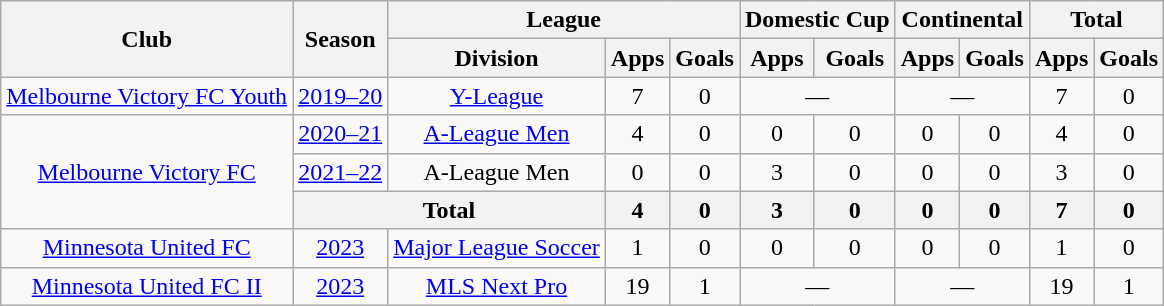<table class="wikitable" style=text-align:center>
<tr>
<th rowspan="2">Club</th>
<th rowspan="2">Season</th>
<th colspan="3">League</th>
<th colspan="2">Domestic Cup</th>
<th colspan="2">Continental</th>
<th colspan="2">Total</th>
</tr>
<tr>
<th>Division</th>
<th>Apps</th>
<th>Goals</th>
<th>Apps</th>
<th>Goals</th>
<th>Apps</th>
<th>Goals</th>
<th>Apps</th>
<th>Goals</th>
</tr>
<tr>
<td><a href='#'>Melbourne Victory FC Youth</a></td>
<td><a href='#'>2019–20</a></td>
<td><a href='#'>Y-League</a></td>
<td>7</td>
<td>0</td>
<td colspan="2">—</td>
<td colspan="2">—</td>
<td>7</td>
<td>0</td>
</tr>
<tr>
<td rowspan="3"><a href='#'>Melbourne Victory FC</a></td>
<td><a href='#'>2020–21</a></td>
<td><a href='#'>A-League Men</a></td>
<td>4</td>
<td>0</td>
<td>0</td>
<td>0</td>
<td>0</td>
<td>0</td>
<td>4</td>
<td>0</td>
</tr>
<tr>
<td><a href='#'>2021–22</a></td>
<td>A-League Men</td>
<td>0</td>
<td>0</td>
<td>3</td>
<td>0</td>
<td>0</td>
<td>0</td>
<td>3</td>
<td>0</td>
</tr>
<tr>
<th colspan="2">Total</th>
<th>4</th>
<th>0</th>
<th>3</th>
<th>0</th>
<th>0</th>
<th>0</th>
<th>7</th>
<th>0</th>
</tr>
<tr>
<td><a href='#'>Minnesota United FC</a></td>
<td><a href='#'>2023</a></td>
<td><a href='#'>Major League Soccer</a></td>
<td>1</td>
<td>0</td>
<td>0</td>
<td>0</td>
<td>0</td>
<td>0</td>
<td>1</td>
<td>0</td>
</tr>
<tr>
<td><a href='#'>Minnesota United FC II</a></td>
<td><a href='#'>2023</a></td>
<td><a href='#'>MLS Next Pro</a></td>
<td>19</td>
<td>1</td>
<td colspan="2">—</td>
<td colspan="2">—</td>
<td>19</td>
<td>1</td>
</tr>
</table>
